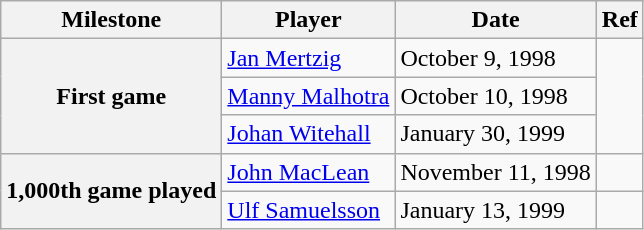<table class="wikitable">
<tr>
<th scope="col">Milestone</th>
<th scope="col">Player</th>
<th scope="col">Date</th>
<th scope="col">Ref</th>
</tr>
<tr>
<th rowspan=3>First game</th>
<td><a href='#'>Jan Mertzig</a></td>
<td>October 9, 1998</td>
<td rowspan=3></td>
</tr>
<tr>
<td><a href='#'>Manny Malhotra</a></td>
<td>October 10, 1998</td>
</tr>
<tr>
<td><a href='#'>Johan Witehall</a></td>
<td>January 30, 1999</td>
</tr>
<tr>
<th rowspan=2>1,000th game played</th>
<td><a href='#'>John MacLean</a></td>
<td>November 11, 1998</td>
<td></td>
</tr>
<tr>
<td><a href='#'>Ulf Samuelsson</a></td>
<td>January 13, 1999</td>
<td></td>
</tr>
</table>
